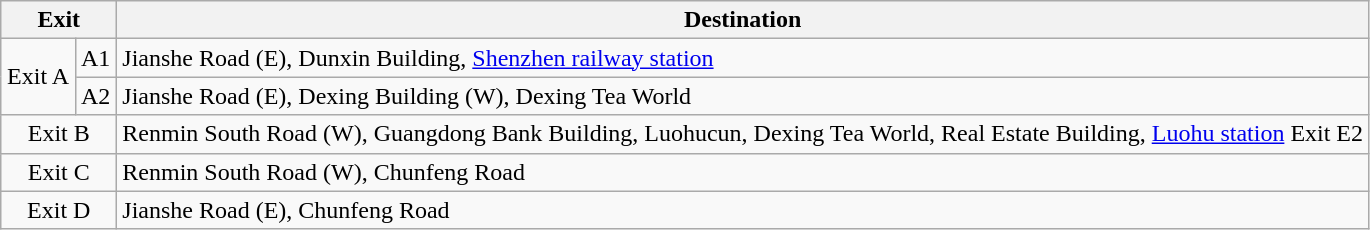<table class="wikitable">
<tr>
<th colspan="2" style="width:70px">Exit</th>
<th>Destination</th>
</tr>
<tr>
<td rowspan="2" align="center">Exit A</td>
<td>A1</td>
<td>Jianshe Road (E), Dunxin Building, <a href='#'>Shenzhen railway station</a></td>
</tr>
<tr>
<td>A2</td>
<td>Jianshe Road (E), Dexing Building (W), Dexing Tea World</td>
</tr>
<tr>
<td colspan="2" align="center">Exit B</td>
<td>Renmin South Road (W), Guangdong Bank Building, Luohucun, Dexing Tea World, Real Estate Building, <a href='#'>Luohu station</a> Exit E2</td>
</tr>
<tr>
<td colspan="2" align="center">Exit C</td>
<td>Renmin South Road (W), Chunfeng Road</td>
</tr>
<tr>
<td colspan="2" align="center">Exit D</td>
<td>Jianshe Road (E), Chunfeng Road</td>
</tr>
</table>
